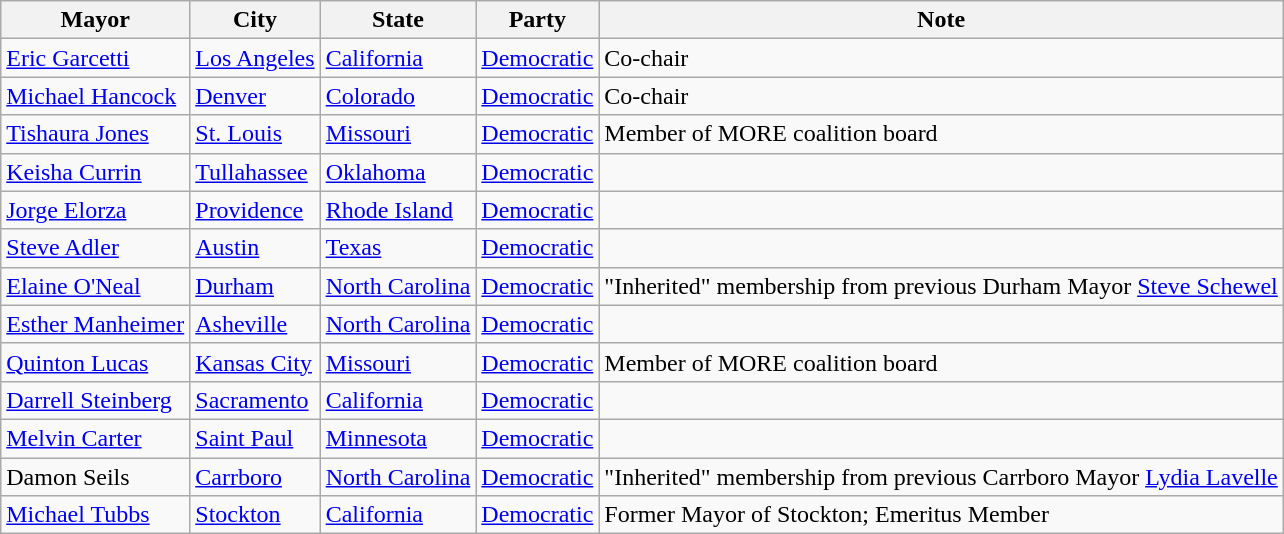<table class="wikitable sortable">
<tr>
<th>Mayor</th>
<th>City</th>
<th>State</th>
<th>Party</th>
<th>Note</th>
</tr>
<tr bgcolor=>
<td><a href='#'>Eric Garcetti</a></td>
<td><a href='#'>Los Angeles</a></td>
<td><a href='#'>California</a></td>
<td><a href='#'>Democratic</a></td>
<td>Co-chair</td>
</tr>
<tr bgcolor=>
<td><a href='#'>Michael Hancock</a></td>
<td><a href='#'>Denver</a></td>
<td><a href='#'>Colorado</a></td>
<td><a href='#'>Democratic</a></td>
<td>Co-chair</td>
</tr>
<tr bgcolor=>
<td><a href='#'>Tishaura Jones</a></td>
<td><a href='#'>St. Louis</a></td>
<td><a href='#'>Missouri</a></td>
<td><a href='#'>Democratic</a></td>
<td>Member of MORE coalition board</td>
</tr>
<tr bgcolor=>
<td><a href='#'>Keisha Currin</a></td>
<td><a href='#'>Tullahassee</a></td>
<td><a href='#'>Oklahoma</a></td>
<td><a href='#'>Democratic</a></td>
<td></td>
</tr>
<tr bgcolor=>
<td><a href='#'>Jorge Elorza</a></td>
<td><a href='#'>Providence</a></td>
<td><a href='#'>Rhode Island</a></td>
<td><a href='#'>Democratic</a></td>
<td></td>
</tr>
<tr bgcolor=>
<td><a href='#'>Steve Adler</a></td>
<td><a href='#'>Austin</a></td>
<td><a href='#'>Texas</a></td>
<td><a href='#'>Democratic</a></td>
<td></td>
</tr>
<tr bgcolor=>
<td><a href='#'>Elaine O'Neal</a></td>
<td><a href='#'>Durham</a></td>
<td><a href='#'>North Carolina</a></td>
<td><a href='#'>Democratic</a></td>
<td>"Inherited" membership from previous Durham Mayor <a href='#'>Steve Schewel</a></td>
</tr>
<tr bgcolor=>
<td><a href='#'>Esther Manheimer</a></td>
<td><a href='#'>Asheville</a></td>
<td><a href='#'>North Carolina</a></td>
<td><a href='#'>Democratic</a></td>
<td></td>
</tr>
<tr bgcolor=>
<td><a href='#'>Quinton Lucas</a></td>
<td><a href='#'>Kansas City</a></td>
<td><a href='#'>Missouri</a></td>
<td><a href='#'>Democratic</a></td>
<td>Member of MORE coalition board</td>
</tr>
<tr bgcolor=>
<td><a href='#'>Darrell Steinberg</a></td>
<td><a href='#'>Sacramento</a></td>
<td><a href='#'>California</a></td>
<td><a href='#'>Democratic</a></td>
<td></td>
</tr>
<tr bgcolor=>
<td><a href='#'>Melvin Carter</a></td>
<td><a href='#'>Saint Paul</a></td>
<td><a href='#'>Minnesota</a></td>
<td><a href='#'>Democratic</a></td>
<td></td>
</tr>
<tr bgcolor=>
<td>Damon Seils</td>
<td><a href='#'>Carrboro</a></td>
<td><a href='#'>North Carolina</a></td>
<td><a href='#'>Democratic</a></td>
<td>"Inherited" membership from previous Carrboro Mayor <a href='#'>Lydia Lavelle</a></td>
</tr>
<tr bgcolor=>
<td><a href='#'>Michael Tubbs</a></td>
<td><a href='#'>Stockton</a></td>
<td><a href='#'>California</a></td>
<td><a href='#'>Democratic</a></td>
<td>Former Mayor of Stockton; Emeritus Member</td>
</tr>
</table>
